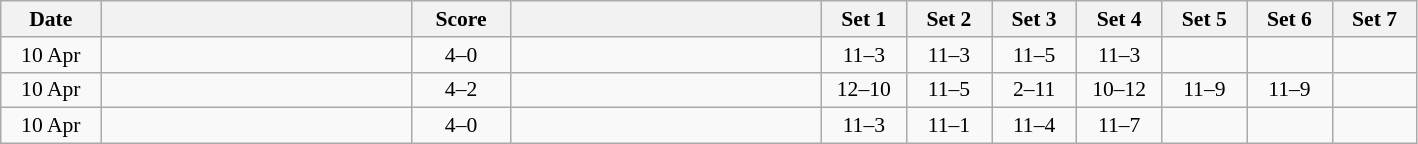<table class="wikitable" style="text-align: center; font-size:90% ">
<tr>
<th width="60">Date</th>
<th align="right" width="200"></th>
<th width="60">Score</th>
<th align="left" width="200"></th>
<th width="50">Set 1</th>
<th width="50">Set 2</th>
<th width="50">Set 3</th>
<th width="50">Set 4</th>
<th width="50">Set 5</th>
<th width="50">Set 6</th>
<th width="50">Set 7</th>
</tr>
<tr>
<td>10 Apr</td>
<td align=left><strong></strong></td>
<td align=center>4–0</td>
<td align=left></td>
<td>11–3</td>
<td>11–3</td>
<td>11–5</td>
<td>11–3</td>
<td></td>
<td></td>
<td></td>
</tr>
<tr>
<td>10 Apr</td>
<td align=left><strong></strong></td>
<td align=center>4–2</td>
<td align=left></td>
<td>12–10</td>
<td>11–5</td>
<td>2–11</td>
<td>10–12</td>
<td>11–9</td>
<td>11–9</td>
<td></td>
</tr>
<tr>
<td>10 Apr</td>
<td align=left><strong></strong></td>
<td align=center>4–0</td>
<td align=left></td>
<td>11–3</td>
<td>11–1</td>
<td>11–4</td>
<td>11–7</td>
<td></td>
<td></td>
<td></td>
</tr>
</table>
